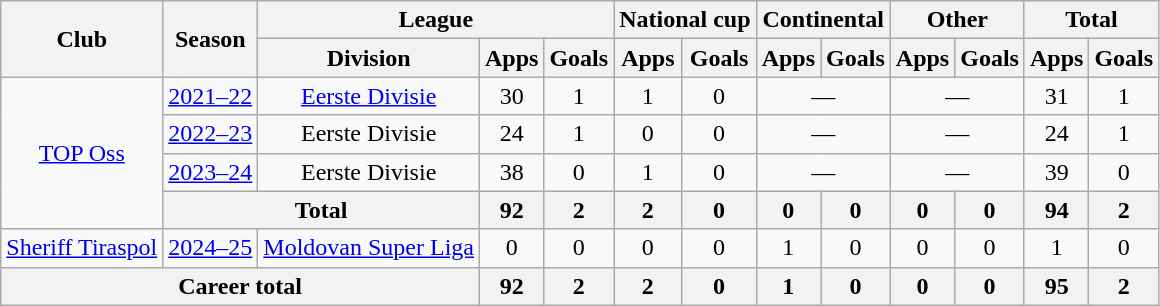<table class="wikitable" style="text-align:center">
<tr>
<th rowspan="2">Club</th>
<th rowspan="2">Season</th>
<th colspan="3">League</th>
<th colspan="2">National cup</th>
<th colspan="2">Continental</th>
<th colspan="2">Other</th>
<th colspan="2">Total</th>
</tr>
<tr>
<th>Division</th>
<th>Apps</th>
<th>Goals</th>
<th>Apps</th>
<th>Goals</th>
<th>Apps</th>
<th>Goals</th>
<th>Apps</th>
<th>Goals</th>
<th>Apps</th>
<th>Goals</th>
</tr>
<tr>
<td rowspan="4"><a href='#'>TOP Oss</a></td>
<td><a href='#'>2021–22</a></td>
<td><a href='#'>Eerste Divisie</a></td>
<td>30</td>
<td>1</td>
<td>1</td>
<td>0</td>
<td colspan="2">—</td>
<td colspan="2">—</td>
<td>31</td>
<td>1</td>
</tr>
<tr>
<td><a href='#'>2022–23</a></td>
<td>Eerste Divisie</td>
<td>24</td>
<td>1</td>
<td>0</td>
<td>0</td>
<td colspan="2">—</td>
<td colspan="2">—</td>
<td>24</td>
<td>1</td>
</tr>
<tr>
<td><a href='#'>2023–24</a></td>
<td>Eerste Divisie</td>
<td>38</td>
<td>0</td>
<td>1</td>
<td>0</td>
<td colspan="2">—</td>
<td colspan="2">—</td>
<td>39</td>
<td>0</td>
</tr>
<tr>
<th colspan="2">Total</th>
<th>92</th>
<th>2</th>
<th>2</th>
<th>0</th>
<th>0</th>
<th>0</th>
<th>0</th>
<th>0</th>
<th>94</th>
<th>2</th>
</tr>
<tr>
<td><a href='#'>Sheriff Tiraspol</a></td>
<td><a href='#'>2024–25</a></td>
<td><a href='#'>Moldovan Super Liga</a></td>
<td>0</td>
<td>0</td>
<td>0</td>
<td>0</td>
<td>1</td>
<td>0</td>
<td>0</td>
<td>0</td>
<td>1</td>
<td>0</td>
</tr>
<tr>
<th colspan="3">Career total</th>
<th>92</th>
<th>2</th>
<th>2</th>
<th>0</th>
<th>1</th>
<th>0</th>
<th>0</th>
<th>0</th>
<th>95</th>
<th>2</th>
</tr>
</table>
